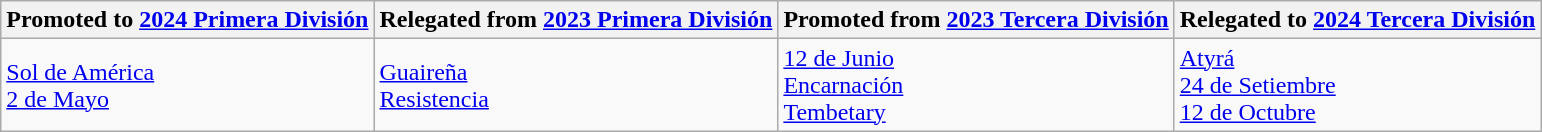<table class="wikitable">
<tr>
<th>Promoted to <a href='#'>2024 Primera División</a></th>
<th>Relegated from <a href='#'>2023 Primera División</a></th>
<th>Promoted from <a href='#'>2023 Tercera División</a></th>
<th>Relegated to <a href='#'>2024 Tercera División</a></th>
</tr>
<tr>
<td><a href='#'>Sol de América</a><br><a href='#'>2 de Mayo</a></td>
<td><a href='#'>Guaireña</a><br><a href='#'>Resistencia</a></td>
<td><a href='#'>12 de Junio</a> <br><a href='#'>Encarnación</a> <br><a href='#'>Tembetary</a> </td>
<td><a href='#'>Atyrá</a> <br><a href='#'>24 de Setiembre</a> <br><a href='#'>12 de Octubre</a> </td>
</tr>
</table>
